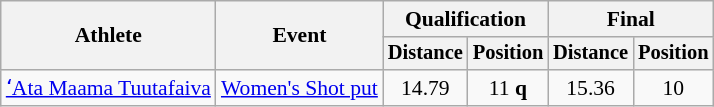<table class=wikitable style="font-size:90%">
<tr>
<th rowspan=2>Athlete</th>
<th rowspan=2>Event</th>
<th colspan=2>Qualification</th>
<th colspan=2>Final</th>
</tr>
<tr style="font-size:95%">
<th>Distance</th>
<th>Position</th>
<th>Distance</th>
<th>Position</th>
</tr>
<tr align=center>
<td align=left><a href='#'>ʻAta Maama Tuutafaiva</a></td>
<td align=left><a href='#'>Women's Shot put</a></td>
<td>14.79</td>
<td>11 <strong>q</strong></td>
<td>15.36</td>
<td>10</td>
</tr>
</table>
